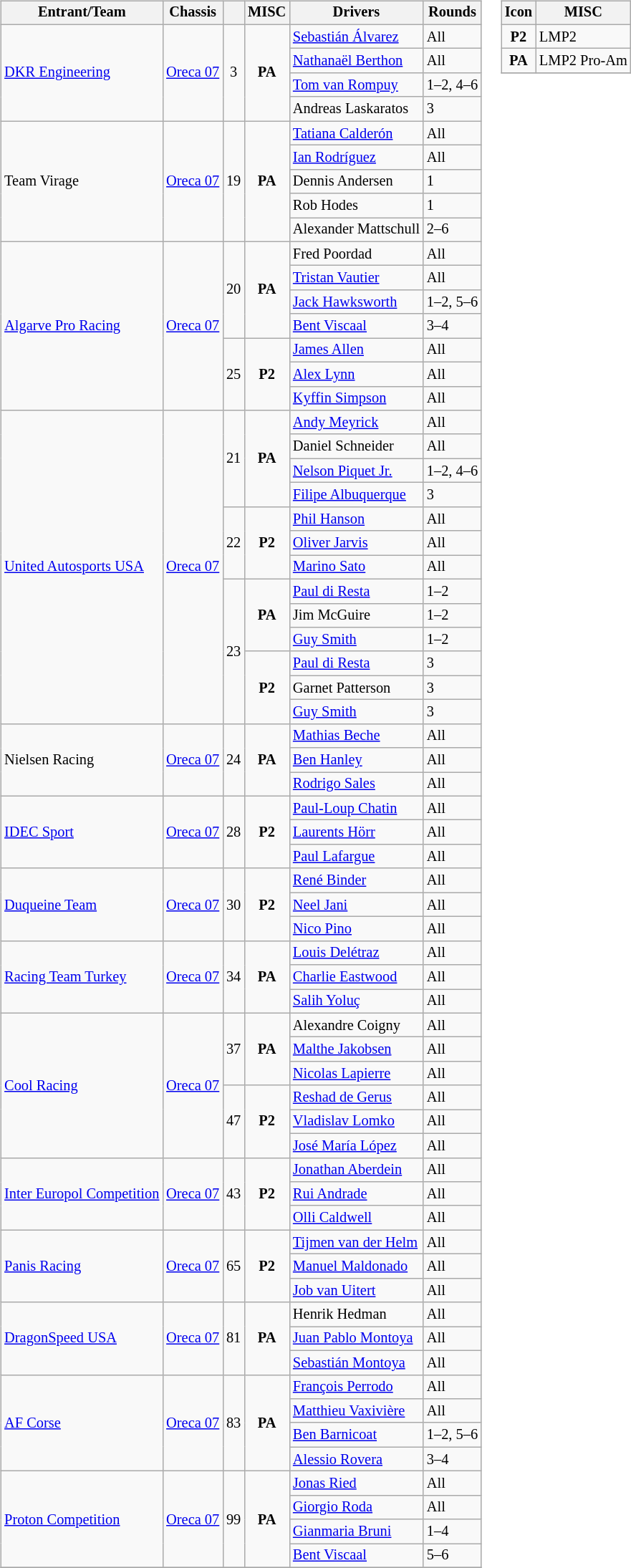<table>
<tr>
<td><br><table class="wikitable" style="font-size: 85%;">
<tr>
<th>Entrant/Team</th>
<th>Chassis</th>
<th></th>
<th>MISC</th>
<th>Drivers</th>
<th>Rounds</th>
</tr>
<tr>
<td rowspan="4"> <a href='#'>DKR Engineering</a></td>
<td rowspan="4"><a href='#'>Oreca 07</a></td>
<td rowspan="4" align="center">3</td>
<td rowspan="4" align="center"><strong><span>PA</span></strong></td>
<td> <a href='#'>Sebastián Álvarez</a></td>
<td>All</td>
</tr>
<tr>
<td> <a href='#'>Nathanaël Berthon</a></td>
<td>All</td>
</tr>
<tr>
<td> <a href='#'>Tom van Rompuy</a></td>
<td>1–2, 4–6</td>
</tr>
<tr>
<td> Andreas Laskaratos</td>
<td>3</td>
</tr>
<tr>
<td rowspan="5"> Team Virage</td>
<td rowspan="5"><a href='#'>Oreca 07</a></td>
<td rowspan="5" align="center">19</td>
<td rowspan="5" align="center"><strong><span>PA</span></strong></td>
<td> <a href='#'>Tatiana Calderón</a></td>
<td>All</td>
</tr>
<tr>
<td> <a href='#'>Ian Rodríguez</a></td>
<td>All</td>
</tr>
<tr>
<td> Dennis Andersen</td>
<td>1</td>
</tr>
<tr>
<td> Rob Hodes</td>
<td>1</td>
</tr>
<tr>
<td> Alexander Mattschull</td>
<td>2–6</td>
</tr>
<tr>
<td rowspan="7"> <a href='#'>Algarve Pro Racing</a></td>
<td rowspan="7"><a href='#'>Oreca 07</a></td>
<td rowspan="4" align="center">20</td>
<td rowspan="4" align="center"><strong><span>PA</span></strong></td>
<td> Fred Poordad</td>
<td>All</td>
</tr>
<tr>
<td> <a href='#'>Tristan Vautier</a></td>
<td>All</td>
</tr>
<tr>
<td> <a href='#'>Jack Hawksworth</a></td>
<td>1–2, 5–6</td>
</tr>
<tr>
<td> <a href='#'>Bent Viscaal</a></td>
<td>3–4</td>
</tr>
<tr>
<td rowspan="3" align="center">25</td>
<td rowspan="3" align="center"><strong><span>P2</span></strong></td>
<td> <a href='#'>James Allen</a></td>
<td>All</td>
</tr>
<tr>
<td> <a href='#'>Alex Lynn</a></td>
<td>All</td>
</tr>
<tr>
<td> <a href='#'>Kyffin Simpson</a></td>
<td>All</td>
</tr>
<tr>
<td rowspan="13"> <a href='#'>United Autosports USA</a></td>
<td rowspan="13"><a href='#'>Oreca 07</a></td>
<td rowspan="4" align="center">21</td>
<td rowspan="4" align="center"><strong><span>PA</span></strong></td>
<td> <a href='#'>Andy Meyrick</a></td>
<td>All</td>
</tr>
<tr>
<td> Daniel Schneider</td>
<td>All</td>
</tr>
<tr>
<td> <a href='#'>Nelson Piquet Jr.</a></td>
<td>1–2, 4–6</td>
</tr>
<tr>
<td> <a href='#'>Filipe Albuquerque</a></td>
<td>3</td>
</tr>
<tr>
<td rowspan="3" align="center">22</td>
<td rowspan="3" align="center"><strong><span>P2</span></strong></td>
<td> <a href='#'>Phil Hanson</a></td>
<td>All</td>
</tr>
<tr>
<td> <a href='#'>Oliver Jarvis</a></td>
<td>All</td>
</tr>
<tr>
<td> <a href='#'>Marino Sato</a></td>
<td>All</td>
</tr>
<tr>
<td rowspan="6" align="center">23</td>
<td rowspan="3" align="center"><strong><span>PA</span></strong></td>
<td> <a href='#'>Paul di Resta</a></td>
<td>1–2</td>
</tr>
<tr>
<td> Jim McGuire</td>
<td>1–2</td>
</tr>
<tr>
<td> <a href='#'>Guy Smith</a></td>
<td>1–2</td>
</tr>
<tr>
<td rowspan="3" align="center"><strong><span>P2</span></strong></td>
<td> <a href='#'>Paul di Resta</a></td>
<td>3</td>
</tr>
<tr>
<td> Garnet Patterson</td>
<td>3</td>
</tr>
<tr>
<td> <a href='#'>Guy Smith</a></td>
<td>3</td>
</tr>
<tr>
<td rowspan="3"> Nielsen Racing</td>
<td rowspan="3"><a href='#'>Oreca 07</a></td>
<td align=center rowspan="3">24</td>
<td rowspan="3" align="center"><strong><span>PA</span></strong></td>
<td> <a href='#'>Mathias Beche</a></td>
<td>All</td>
</tr>
<tr>
<td> <a href='#'>Ben Hanley</a></td>
<td>All</td>
</tr>
<tr>
<td> <a href='#'>Rodrigo Sales</a></td>
<td>All</td>
</tr>
<tr>
<td rowspan="3"> <a href='#'>IDEC Sport</a></td>
<td rowspan="3"><a href='#'>Oreca 07</a></td>
<td rowspan="3" align="center">28</td>
<td rowspan="3" align="center"><strong><span>P2</span></strong></td>
<td> <a href='#'>Paul-Loup Chatin</a></td>
<td>All</td>
</tr>
<tr>
<td> <a href='#'>Laurents Hörr</a></td>
<td>All</td>
</tr>
<tr>
<td> <a href='#'>Paul Lafargue</a></td>
<td>All</td>
</tr>
<tr>
<td rowspan="3"> <a href='#'>Duqueine Team</a></td>
<td rowspan="3"><a href='#'>Oreca 07</a></td>
<td rowspan="3" align="center">30</td>
<td rowspan="3" align="center"><strong><span>P2</span></strong></td>
<td> <a href='#'>René Binder</a></td>
<td>All</td>
</tr>
<tr>
<td> <a href='#'>Neel Jani</a></td>
<td>All</td>
</tr>
<tr>
<td> <a href='#'>Nico Pino</a></td>
<td>All</td>
</tr>
<tr>
<td rowspan="3"> <a href='#'>Racing Team Turkey</a></td>
<td rowspan="3"><a href='#'>Oreca 07</a></td>
<td rowspan="3" align="center">34</td>
<td rowspan="3" align="center"><strong><span>PA</span></strong></td>
<td> <a href='#'>Louis Delétraz</a></td>
<td>All</td>
</tr>
<tr>
<td> <a href='#'>Charlie Eastwood</a></td>
<td>All</td>
</tr>
<tr>
<td> <a href='#'>Salih Yoluç</a></td>
<td>All</td>
</tr>
<tr>
<td rowspan="6"> <a href='#'>Cool Racing</a></td>
<td rowspan="6"><a href='#'>Oreca 07</a></td>
<td rowspan="3" align="center">37</td>
<td rowspan="3" align="center"><strong><span>PA</span></strong></td>
<td> Alexandre Coigny</td>
<td>All</td>
</tr>
<tr>
<td> <a href='#'>Malthe Jakobsen</a></td>
<td>All</td>
</tr>
<tr>
<td> <a href='#'>Nicolas Lapierre</a></td>
<td>All</td>
</tr>
<tr>
<td rowspan="3" align="center">47</td>
<td rowspan="3" align="center"><strong><span>P2</span></strong></td>
<td> <a href='#'>Reshad de Gerus</a></td>
<td>All</td>
</tr>
<tr>
<td> <a href='#'>Vladislav Lomko</a></td>
<td>All</td>
</tr>
<tr>
<td> <a href='#'>José María López</a></td>
<td>All</td>
</tr>
<tr>
<td rowspan="3"> <a href='#'>Inter Europol Competition</a></td>
<td rowspan="3"><a href='#'>Oreca 07</a></td>
<td rowspan="3" align="center">43</td>
<td rowspan="3" align="center"><strong><span>P2</span></strong></td>
<td> <a href='#'>Jonathan Aberdein</a></td>
<td>All</td>
</tr>
<tr>
<td> <a href='#'>Rui Andrade</a></td>
<td>All</td>
</tr>
<tr>
<td> <a href='#'>Olli Caldwell</a></td>
<td>All</td>
</tr>
<tr>
<td rowspan="3"> <a href='#'>Panis Racing</a></td>
<td rowspan="3"><a href='#'>Oreca 07</a></td>
<td rowspan="3" align="center">65</td>
<td rowspan="3" align="center"><strong><span>P2</span></strong></td>
<td> <a href='#'>Tijmen van der Helm</a></td>
<td>All</td>
</tr>
<tr>
<td> <a href='#'>Manuel Maldonado</a></td>
<td>All</td>
</tr>
<tr>
<td> <a href='#'>Job van Uitert</a></td>
<td>All</td>
</tr>
<tr>
<td rowspan="3"> <a href='#'>DragonSpeed USA</a></td>
<td rowspan="3"><a href='#'>Oreca 07</a></td>
<td rowspan="3" align="center">81</td>
<td rowspan="3" align="center"><strong><span>PA</span></strong></td>
<td> Henrik Hedman</td>
<td>All</td>
</tr>
<tr>
<td nowrap> <a href='#'>Juan Pablo Montoya</a></td>
<td>All</td>
</tr>
<tr>
<td> <a href='#'>Sebastián Montoya</a></td>
<td>All</td>
</tr>
<tr>
<td rowspan="4"> <a href='#'>AF Corse</a></td>
<td rowspan="4"><a href='#'>Oreca 07</a></td>
<td rowspan="4" align="center">83</td>
<td rowspan="4" align="center"><strong><span>PA</span></strong></td>
<td> <a href='#'>François Perrodo</a></td>
<td>All</td>
</tr>
<tr>
<td> <a href='#'>Matthieu Vaxivière</a></td>
<td>All</td>
</tr>
<tr>
<td> <a href='#'>Ben Barnicoat</a></td>
<td>1–2, 5–6</td>
</tr>
<tr>
<td> <a href='#'>Alessio Rovera</a></td>
<td>3–4</td>
</tr>
<tr>
<td rowspan="4"> <a href='#'>Proton Competition</a></td>
<td rowspan="4"><a href='#'>Oreca 07</a></td>
<td rowspan="4" align="center">99</td>
<td rowspan="4" align="center"><strong><span>PA</span></strong></td>
<td> <a href='#'>Jonas Ried</a></td>
<td>All</td>
</tr>
<tr>
<td> <a href='#'>Giorgio Roda</a></td>
<td>All</td>
</tr>
<tr>
<td> <a href='#'>Gianmaria Bruni</a></td>
<td>1–4</td>
</tr>
<tr>
<td> <a href='#'>Bent Viscaal</a></td>
<td>5–6</td>
</tr>
<tr>
</tr>
</table>
</td>
<td valign="top"><br><table class="wikitable" style="font-size: 85%;">
<tr>
<th>Icon</th>
<th>MISC</th>
</tr>
<tr>
<td align=center><strong><span>P2</span></strong></td>
<td>LMP2</td>
</tr>
<tr>
<td align=center><strong><span>PA</span></strong></td>
<td>LMP2 Pro-Am</td>
</tr>
<tr>
</tr>
</table>
</td>
</tr>
</table>
